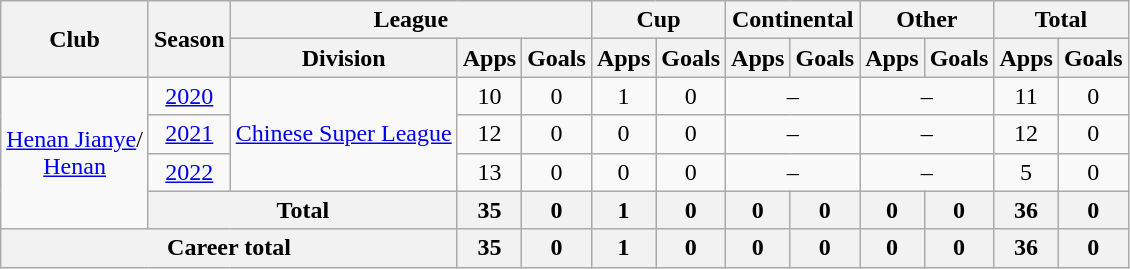<table class="wikitable" style="text-align: center">
<tr>
<th rowspan="2">Club</th>
<th rowspan="2">Season</th>
<th colspan="3">League</th>
<th colspan="2">Cup</th>
<th colspan="2">Continental</th>
<th colspan="2">Other</th>
<th colspan="2">Total</th>
</tr>
<tr>
<th>Division</th>
<th>Apps</th>
<th>Goals</th>
<th>Apps</th>
<th>Goals</th>
<th>Apps</th>
<th>Goals</th>
<th>Apps</th>
<th>Goals</th>
<th>Apps</th>
<th>Goals</th>
</tr>
<tr>
<td rowspan=4><a href='#'>Henan Jianye</a>/<br><a href='#'>Henan</a></td>
<td><a href='#'>2020</a></td>
<td rowspan=3><a href='#'>Chinese Super League</a></td>
<td>10</td>
<td>0</td>
<td>1</td>
<td>0</td>
<td colspan="2">–</td>
<td colspan="2">–</td>
<td>11</td>
<td>0</td>
</tr>
<tr>
<td><a href='#'>2021</a></td>
<td>12</td>
<td>0</td>
<td>0</td>
<td>0</td>
<td colspan="2">–</td>
<td colspan="2">–</td>
<td>12</td>
<td>0</td>
</tr>
<tr>
<td><a href='#'>2022</a></td>
<td>13</td>
<td>0</td>
<td>0</td>
<td>0</td>
<td colspan="2">–</td>
<td colspan="2">–</td>
<td>5</td>
<td>0</td>
</tr>
<tr>
<th colspan="2">Total</th>
<th>35</th>
<th>0</th>
<th>1</th>
<th>0</th>
<th>0</th>
<th>0</th>
<th>0</th>
<th>0</th>
<th>36</th>
<th>0</th>
</tr>
<tr>
<th colspan="3">Career total</th>
<th>35</th>
<th>0</th>
<th>1</th>
<th>0</th>
<th>0</th>
<th>0</th>
<th>0</th>
<th>0</th>
<th>36</th>
<th>0</th>
</tr>
</table>
